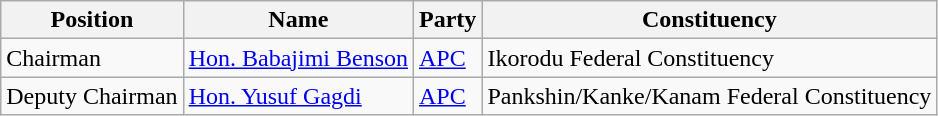<table class="wikitable">
<tr>
<th>Position</th>
<th>Name</th>
<th>Party</th>
<th>Constituency</th>
</tr>
<tr>
<td>Chairman</td>
<td><a href='#'>Hon. Babajimi Benson</a></td>
<td><a href='#'>APC</a></td>
<td>Ikorodu Federal Constituency</td>
</tr>
<tr>
<td>Deputy Chairman</td>
<td><a href='#'>Hon. Yusuf Gagdi</a></td>
<td><a href='#'>APC</a></td>
<td>Pankshin/Kanke/Kanam Federal Constituency</td>
</tr>
</table>
